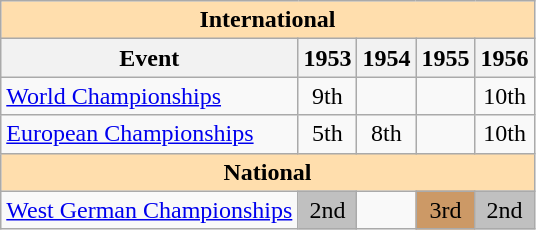<table class="wikitable" style="text-align:center">
<tr>
<th style="background-color: #ffdead; " colspan=5 align=center>International</th>
</tr>
<tr>
<th>Event</th>
<th>1953</th>
<th>1954</th>
<th>1955</th>
<th>1956</th>
</tr>
<tr>
<td align=left><a href='#'>World Championships</a></td>
<td>9th</td>
<td></td>
<td></td>
<td>10th</td>
</tr>
<tr>
<td align=left><a href='#'>European Championships</a></td>
<td>5th</td>
<td>8th</td>
<td></td>
<td>10th</td>
</tr>
<tr>
<th style="background-color: #ffdead; " colspan=5 align=center>National</th>
</tr>
<tr>
<td align=left><a href='#'>West German Championships</a></td>
<td bgcolor=silver>2nd</td>
<td></td>
<td bgcolor=cc9966>3rd</td>
<td bgcolor=silver>2nd</td>
</tr>
</table>
